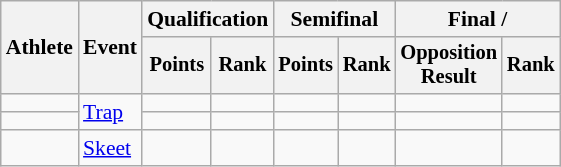<table class=wikitable style=font-size:90%;text-align:center>
<tr>
<th rowspan=2>Athlete</th>
<th rowspan=2>Event</th>
<th colspan=2>Qualification</th>
<th colspan=2>Semifinal</th>
<th colspan=2>Final / </th>
</tr>
<tr style=font-size:95%>
<th>Points</th>
<th>Rank</th>
<th>Points</th>
<th>Rank</th>
<th>Opposition<br>Result</th>
<th>Rank</th>
</tr>
<tr>
<td align=left></td>
<td align=left rowspan=2><a href='#'>Trap</a></td>
<td></td>
<td></td>
<td></td>
<td></td>
<td></td>
<td></td>
</tr>
<tr>
<td align=left></td>
<td></td>
<td></td>
<td></td>
<td></td>
<td></td>
<td></td>
</tr>
<tr>
<td align=left></td>
<td align=left><a href='#'>Skeet</a></td>
<td></td>
<td></td>
<td></td>
<td></td>
<td></td>
<td></td>
</tr>
</table>
